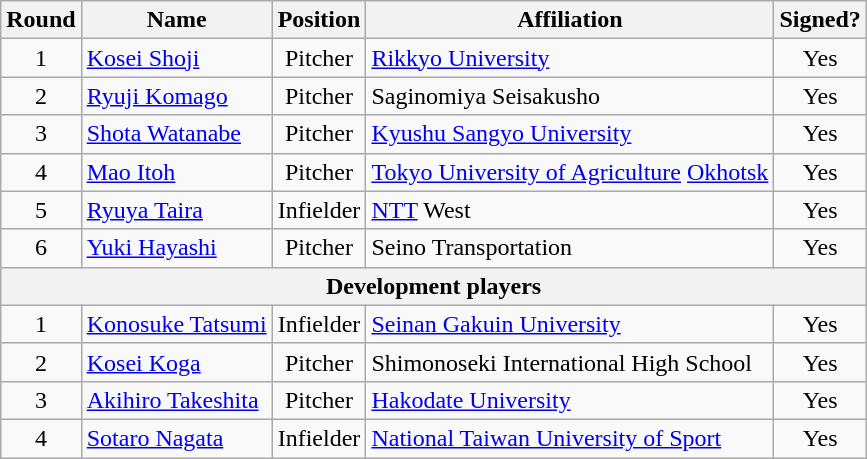<table class="wikitable" style="text-align:center;">
<tr>
<th>Round</th>
<th>Name</th>
<th>Position</th>
<th>Affiliation</th>
<th>Signed?</th>
</tr>
<tr>
<td>1</td>
<td style="text-align:left;"><a href='#'>Kosei Shoji</a></td>
<td>Pitcher</td>
<td style="text-align:left;"><a href='#'>Rikkyo University</a></td>
<td>Yes</td>
</tr>
<tr>
<td>2</td>
<td style="text-align:left;"><a href='#'>Ryuji Komago</a></td>
<td>Pitcher</td>
<td style="text-align:left;">Saginomiya Seisakusho</td>
<td>Yes</td>
</tr>
<tr>
<td>3</td>
<td style="text-align:left;"><a href='#'>Shota Watanabe</a></td>
<td>Pitcher</td>
<td style="text-align:left;"><a href='#'>Kyushu Sangyo University</a></td>
<td>Yes</td>
</tr>
<tr>
<td>4</td>
<td style="text-align:left;"><a href='#'>Mao Itoh</a></td>
<td>Pitcher</td>
<td style="text-align:left;"><a href='#'>Tokyo University of Agriculture</a> <a href='#'>Okhotsk</a></td>
<td>Yes</td>
</tr>
<tr>
<td>5</td>
<td style="text-align:left;"><a href='#'>Ryuya Taira</a></td>
<td>Infielder</td>
<td style="text-align:left;"><a href='#'>NTT</a> West</td>
<td>Yes</td>
</tr>
<tr>
<td>6</td>
<td style="text-align:left;"><a href='#'>Yuki Hayashi</a></td>
<td>Pitcher</td>
<td style="text-align:left;">Seino Transportation</td>
<td>Yes</td>
</tr>
<tr>
<th colspan=5>Development players</th>
</tr>
<tr>
<td>1</td>
<td style="text-align:left;"><a href='#'>Konosuke Tatsumi</a></td>
<td>Infielder</td>
<td style="text-align:left;"><a href='#'>Seinan Gakuin University</a></td>
<td>Yes</td>
</tr>
<tr>
<td>2</td>
<td style="text-align:left;"><a href='#'>Kosei Koga</a></td>
<td>Pitcher</td>
<td style="text-align:left;">Shimonoseki International High School</td>
<td>Yes</td>
</tr>
<tr>
<td>3</td>
<td style="text-align:left;"><a href='#'>Akihiro Takeshita</a></td>
<td>Pitcher</td>
<td style="text-align:left;"><a href='#'>Hakodate University</a></td>
<td>Yes</td>
</tr>
<tr>
<td>4</td>
<td style="text-align:left;"><a href='#'>Sotaro Nagata</a></td>
<td>Infielder</td>
<td style="text-align:left;"><a href='#'>National Taiwan University of Sport</a></td>
<td>Yes</td>
</tr>
</table>
